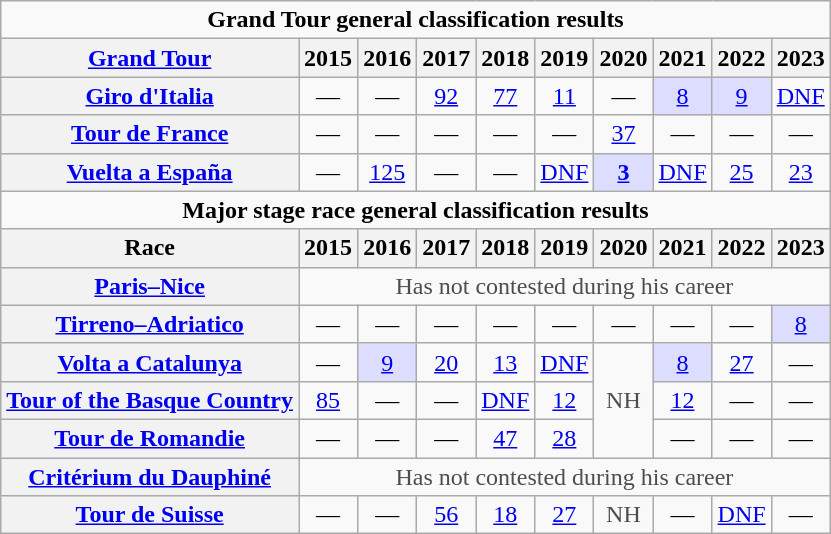<table class="wikitable plainrowheaders">
<tr>
<td colspan=10 align="center"><strong>Grand Tour general classification results</strong></td>
</tr>
<tr>
<th scope="col"><a href='#'>Grand Tour</a></th>
<th scope="col">2015</th>
<th scope="col">2016</th>
<th scope="col">2017</th>
<th scope="col">2018</th>
<th scope="col">2019</th>
<th scope="col">2020</th>
<th scope="col">2021</th>
<th scope="col">2022</th>
<th scope="col">2023</th>
</tr>
<tr style="text-align:center;">
<th scope="row"> <a href='#'>Giro d'Italia</a></th>
<td>—</td>
<td>—</td>
<td><a href='#'>92</a></td>
<td><a href='#'>77</a></td>
<td><a href='#'>11</a></td>
<td>—</td>
<td style="background:#ddf;"><a href='#'>8</a></td>
<td style="background:#ddf;"><a href='#'>9</a></td>
<td><a href='#'>DNF</a></td>
</tr>
<tr style="text-align:center;">
<th scope="row"> <a href='#'>Tour de France</a></th>
<td>—</td>
<td>—</td>
<td>—</td>
<td>—</td>
<td>—</td>
<td><a href='#'>37</a></td>
<td>—</td>
<td>—</td>
<td>—</td>
</tr>
<tr style="text-align:center;">
<th scope="row"> <a href='#'>Vuelta a España</a></th>
<td>—</td>
<td><a href='#'>125</a></td>
<td>—</td>
<td>—</td>
<td><a href='#'>DNF</a></td>
<td style="background:#ddf;"><a href='#'><strong>3</strong></a></td>
<td><a href='#'>DNF</a></td>
<td><a href='#'>25</a></td>
<td><a href='#'>23</a></td>
</tr>
<tr>
<td colspan=10 align="center"><strong>Major stage race general classification results</strong></td>
</tr>
<tr>
<th scope="col">Race</th>
<th scope="col">2015</th>
<th scope="col">2016</th>
<th scope="col">2017</th>
<th scope="col">2018</th>
<th scope="col">2019</th>
<th scope="col">2020</th>
<th scope="col">2021</th>
<th scope="col">2022</th>
<th scope="col">2023</th>
</tr>
<tr style="text-align:center;">
<th scope="row"> <a href='#'>Paris–Nice</a></th>
<td style="color:#4d4d4d;" colspan=9>Has not contested during his career</td>
</tr>
<tr style="text-align:center;">
<th scope="row"> <a href='#'>Tirreno–Adriatico</a></th>
<td>—</td>
<td>—</td>
<td>—</td>
<td>—</td>
<td>—</td>
<td>—</td>
<td>—</td>
<td>—</td>
<td style="background:#ddf;"><a href='#'>8</a></td>
</tr>
<tr style="text-align:center;">
<th scope="row"> <a href='#'>Volta a Catalunya</a></th>
<td>—</td>
<td style="background:#ddf;"><a href='#'>9</a></td>
<td><a href='#'>20</a></td>
<td><a href='#'>13</a></td>
<td><a href='#'>DNF</a></td>
<td style="color:#4d4d4d;" rowspan=3>NH</td>
<td style="background:#ddf;"><a href='#'>8</a></td>
<td><a href='#'>27</a></td>
<td>—</td>
</tr>
<tr style="text-align:center;">
<th scope="row"> <a href='#'>Tour of the Basque Country</a></th>
<td><a href='#'>85</a></td>
<td>—</td>
<td>—</td>
<td><a href='#'>DNF</a></td>
<td><a href='#'>12</a></td>
<td><a href='#'>12</a></td>
<td>—</td>
<td>—</td>
</tr>
<tr style="text-align:center;">
<th scope="row"> <a href='#'>Tour de Romandie</a></th>
<td>—</td>
<td>—</td>
<td>—</td>
<td><a href='#'>47</a></td>
<td><a href='#'>28</a></td>
<td>—</td>
<td>—</td>
<td>—</td>
</tr>
<tr style="text-align:center;">
<th scope="row"> <a href='#'>Critérium du Dauphiné</a></th>
<td style="color:#4d4d4d;" colspan=9>Has not contested during his career</td>
</tr>
<tr style="text-align:center;">
<th scope="row"> <a href='#'>Tour de Suisse</a></th>
<td>—</td>
<td>—</td>
<td><a href='#'>56</a></td>
<td><a href='#'>18</a></td>
<td><a href='#'>27</a></td>
<td style="color:#4d4d4d;">NH</td>
<td>—</td>
<td><a href='#'>DNF</a></td>
<td>—</td>
</tr>
</table>
